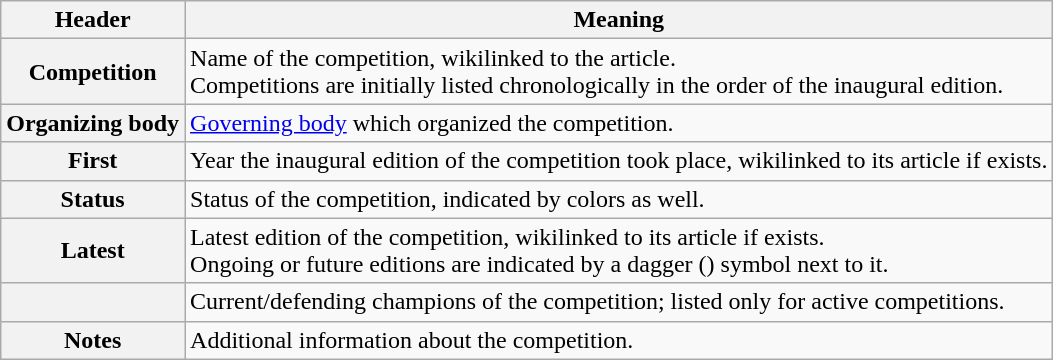<table class="wikitable plainrowheaders">
<tr>
<th scope="col">Header</th>
<th scope="col">Meaning</th>
</tr>
<tr>
<th scope="row">Competition</th>
<td>Name of the competition, wikilinked to the article.<br>Competitions are initially listed chronologically in the order of the inaugural edition.</td>
</tr>
<tr>
<th scope="row">Organizing body</th>
<td><a href='#'>Governing body</a> which organized the competition.</td>
</tr>
<tr>
<th scope="row">First</th>
<td>Year the inaugural edition of the competition took place, wikilinked to its article if exists.</td>
</tr>
<tr>
<th scope="row">Status</th>
<td>Status of the competition, indicated by colors as well.<br>
</td>
</tr>
<tr>
<th scope="row">Latest</th>
<td>Latest edition of the competition, wikilinked to its article if exists.<br>Ongoing or future editions are indicated by a dagger () symbol next to it.</td>
</tr>
<tr>
<th scope="row"></th>
<td>Current/defending champions of the competition; listed only for active competitions.</td>
</tr>
<tr>
<th scope="row">Notes</th>
<td>Additional information about the competition.</td>
</tr>
</table>
